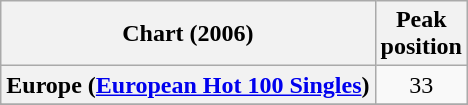<table class="wikitable sortable plainrowheaders" style="text-align:center">
<tr>
<th scope="col">Chart (2006)</th>
<th scope="col">Peak<br>position</th>
</tr>
<tr>
<th scope="row">Europe (<a href='#'>European Hot 100 Singles</a>)</th>
<td>33</td>
</tr>
<tr>
</tr>
<tr>
</tr>
<tr>
</tr>
</table>
